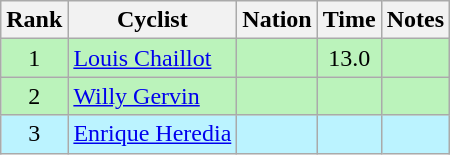<table class="wikitable sortable" style="text-align:center">
<tr>
<th>Rank</th>
<th>Cyclist</th>
<th>Nation</th>
<th>Time</th>
<th>Notes</th>
</tr>
<tr bgcolor=bbf3bb>
<td>1</td>
<td align=left><a href='#'>Louis Chaillot</a></td>
<td align=left></td>
<td>13.0</td>
<td></td>
</tr>
<tr bgcolor=bbf3bb>
<td>2</td>
<td align=left><a href='#'>Willy Gervin</a></td>
<td align=left></td>
<td></td>
<td></td>
</tr>
<tr bgcolor=bbf3ff>
<td>3</td>
<td align=left><a href='#'>Enrique Heredia</a></td>
<td align=left></td>
<td></td>
<td></td>
</tr>
</table>
